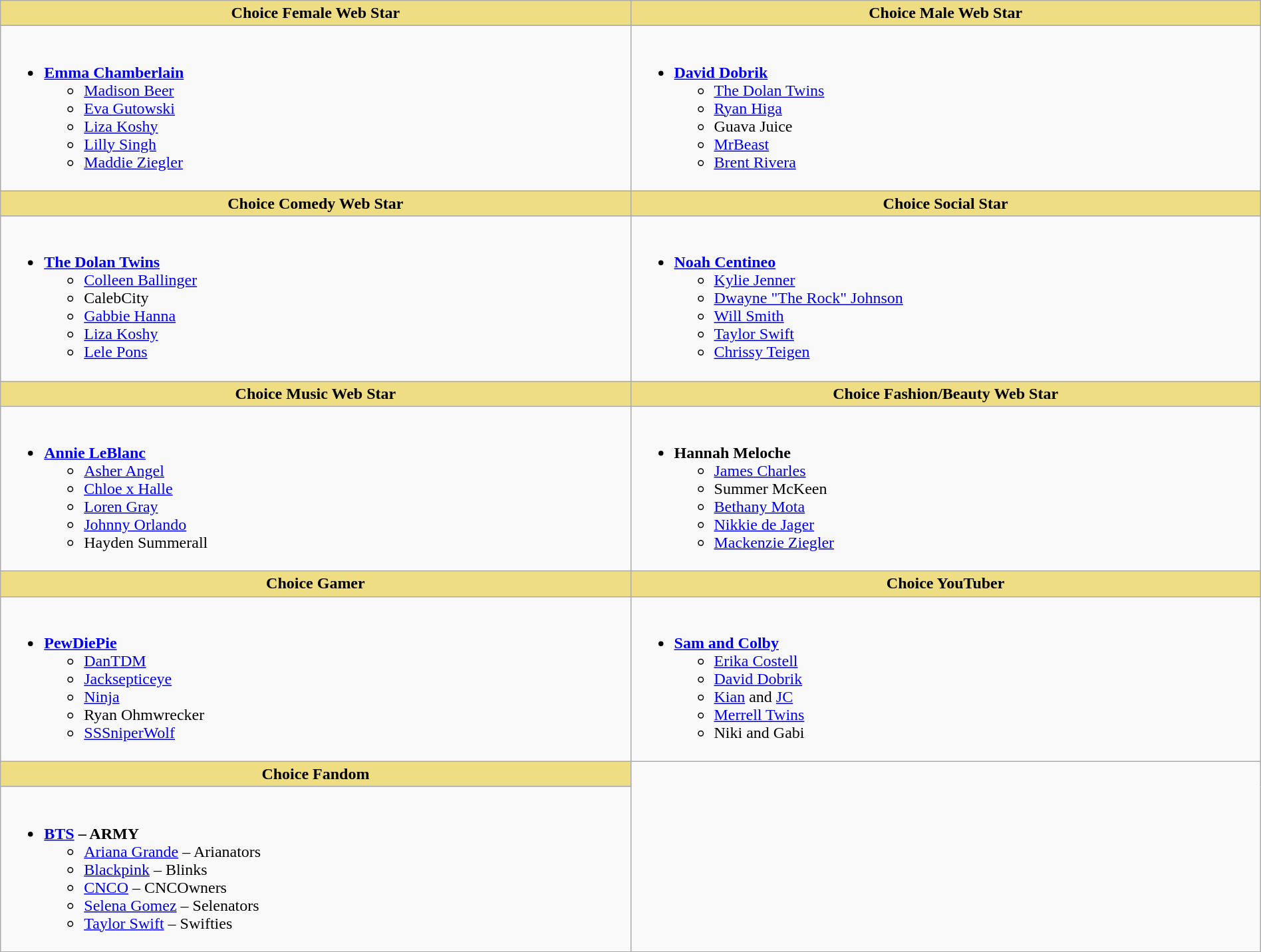<table class="wikitable" style="width:100%">
<tr>
<th style="background:#EEDD82; width:50%">Choice Female Web Star</th>
<th style="background:#EEDD82; width:50%">Choice Male Web Star</th>
</tr>
<tr>
<td valign="top"><br><ul><li><strong><a href='#'>Emma Chamberlain</a></strong><ul><li><a href='#'>Madison Beer</a></li><li><a href='#'>Eva Gutowski</a></li><li><a href='#'>Liza Koshy</a></li><li><a href='#'>Lilly Singh</a></li><li><a href='#'>Maddie Ziegler</a></li></ul></li></ul></td>
<td valign="top"><br><ul><li><strong><a href='#'>David Dobrik</a></strong><ul><li><a href='#'>The Dolan Twins</a></li><li><a href='#'>Ryan Higa</a></li><li>Guava Juice</li><li><a href='#'>MrBeast</a></li><li><a href='#'>Brent Rivera</a></li></ul></li></ul></td>
</tr>
<tr>
<th style="background:#EEDD82; width:50%">Choice Comedy Web Star</th>
<th style="background:#EEDD82; width:50%">Choice Social Star</th>
</tr>
<tr>
<td valign="top"><br><ul><li><strong><a href='#'>The Dolan Twins</a></strong><ul><li><a href='#'>Colleen Ballinger</a></li><li>CalebCity</li><li><a href='#'>Gabbie Hanna</a></li><li><a href='#'>Liza Koshy</a></li><li><a href='#'>Lele Pons</a></li></ul></li></ul></td>
<td valign="top"><br><ul><li><strong><a href='#'>Noah Centineo</a></strong><ul><li><a href='#'>Kylie Jenner</a></li><li><a href='#'>Dwayne "The Rock" Johnson</a></li><li><a href='#'>Will Smith</a></li><li><a href='#'>Taylor Swift</a></li><li><a href='#'>Chrissy Teigen</a></li></ul></li></ul></td>
</tr>
<tr>
<th style="background:#EEDD82; width:50%">Choice Music Web Star</th>
<th style="background:#EEDD82; width:50%">Choice Fashion/Beauty Web Star</th>
</tr>
<tr>
<td valign="top"><br><ul><li><strong><a href='#'>Annie LeBlanc</a></strong><ul><li><a href='#'>Asher Angel</a></li><li><a href='#'>Chloe x Halle</a></li><li><a href='#'>Loren Gray</a></li><li><a href='#'>Johnny Orlando</a></li><li>Hayden Summerall</li></ul></li></ul></td>
<td valign="top"><br><ul><li><strong>Hannah Meloche</strong><ul><li><a href='#'>James Charles</a></li><li>Summer McKeen</li><li><a href='#'>Bethany Mota</a></li><li><a href='#'>Nikkie de Jager</a></li><li><a href='#'>Mackenzie Ziegler</a></li></ul></li></ul></td>
</tr>
<tr>
<th style="background:#EEDD82; width:50%">Choice Gamer</th>
<th style="background:#EEDD82; width:50%">Choice YouTuber</th>
</tr>
<tr>
<td valign="top"><br><ul><li><strong><a href='#'>PewDiePie</a></strong><ul><li><a href='#'>DanTDM</a></li><li><a href='#'>Jacksepticeye</a></li><li><a href='#'>Ninja</a></li><li>Ryan Ohmwrecker</li><li><a href='#'>SSSniperWolf</a></li></ul></li></ul></td>
<td valign="top"><br><ul><li><strong><a href='#'>Sam and Colby</a></strong><ul><li><a href='#'>Erika Costell</a></li><li><a href='#'>David Dobrik</a></li><li><a href='#'>Kian</a> and <a href='#'>JC</a></li><li><a href='#'>Merrell Twins</a></li><li>Niki and Gabi</li></ul></li></ul></td>
</tr>
<tr>
<th style="background:#EEDD82;">Choice Fandom</th>
<td rowspan="2"></td>
</tr>
<tr>
<td style="vertical-align:top;"><br><ul><li><strong><a href='#'>BTS</a> – ARMY</strong><ul><li><a href='#'>Ariana Grande</a> – Arianators</li><li><a href='#'>Blackpink</a> – Blinks</li><li><a href='#'>CNCO</a> – CNCOwners</li><li><a href='#'>Selena Gomez</a> – Selenators</li><li><a href='#'>Taylor Swift</a> – Swifties</li></ul></li></ul></td>
</tr>
</table>
